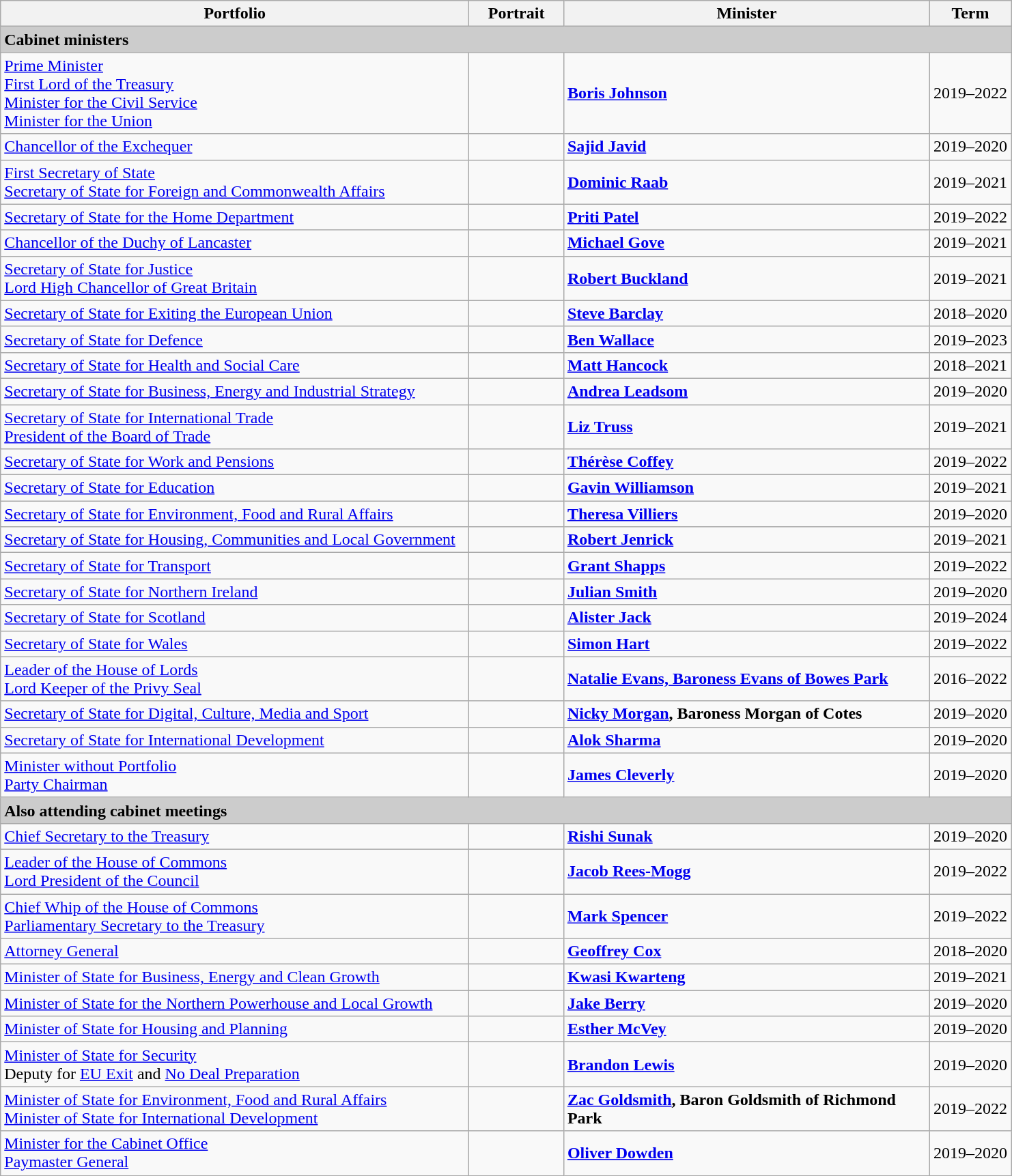<table class="wikitable">
<tr>
<th width=450>Portfolio</th>
<th width=85>Portrait</th>
<th width=350>Minister</th>
<th>Term</th>
</tr>
<tr>
<td style="background:#ccc;" colspan="4"><strong>Cabinet ministers</strong></td>
</tr>
<tr>
<td><a href='#'>Prime Minister</a><br><a href='#'>First Lord of the Treasury</a><br><a href='#'>Minister for the Civil Service</a><br><a href='#'>Minister for the Union</a></td>
<td></td>
<td><strong><a href='#'>Boris Johnson</a></strong></td>
<td>2019–2022</td>
</tr>
<tr>
<td><a href='#'>Chancellor of the Exchequer</a></td>
<td></td>
<td><strong><a href='#'>Sajid Javid</a></strong></td>
<td>2019–2020</td>
</tr>
<tr>
<td><a href='#'>First Secretary of State</a><br><a href='#'>Secretary of State for Foreign and Commonwealth Affairs</a></td>
<td></td>
<td><strong><a href='#'>Dominic Raab</a></strong></td>
<td>2019–2021</td>
</tr>
<tr>
<td><a href='#'>Secretary of State for the Home Department</a></td>
<td></td>
<td><strong><a href='#'>Priti Patel</a></strong></td>
<td>2019–2022</td>
</tr>
<tr>
<td><a href='#'>Chancellor of the Duchy of Lancaster</a></td>
<td></td>
<td><strong><a href='#'>Michael Gove</a></strong></td>
<td>2019–2021</td>
</tr>
<tr>
<td><a href='#'>Secretary of State for Justice</a><br><a href='#'>Lord High Chancellor of Great Britain</a></td>
<td></td>
<td><strong><a href='#'>Robert Buckland</a></strong></td>
<td>2019–2021</td>
</tr>
<tr>
<td><a href='#'>Secretary of State for Exiting the European Union</a></td>
<td></td>
<td><strong><a href='#'>Steve Barclay</a></strong></td>
<td>2018–2020</td>
</tr>
<tr>
<td><a href='#'>Secretary of State for Defence</a></td>
<td></td>
<td><strong><a href='#'>Ben Wallace</a></strong></td>
<td>2019–2023</td>
</tr>
<tr>
<td><a href='#'>Secretary of State for Health and Social Care</a></td>
<td></td>
<td><strong><a href='#'>Matt Hancock</a></strong></td>
<td>2018–2021</td>
</tr>
<tr>
<td><a href='#'>Secretary of State for Business, Energy and Industrial Strategy</a></td>
<td></td>
<td><strong><a href='#'>Andrea Leadsom</a></strong></td>
<td>2019–2020</td>
</tr>
<tr>
<td><a href='#'>Secretary of State for International Trade</a><br><a href='#'>President of the Board of Trade</a></td>
<td></td>
<td><strong><a href='#'>Liz Truss</a></strong></td>
<td>2019–2021</td>
</tr>
<tr>
<td><a href='#'>Secretary of State for Work and Pensions</a></td>
<td></td>
<td><strong><a href='#'>Thérèse Coffey</a></strong></td>
<td>2019–2022</td>
</tr>
<tr>
<td><a href='#'>Secretary of State for Education</a></td>
<td></td>
<td><strong><a href='#'>Gavin Williamson</a></strong></td>
<td>2019–2021</td>
</tr>
<tr>
<td><a href='#'>Secretary of State for Environment, Food and Rural Affairs</a></td>
<td></td>
<td><strong><a href='#'>Theresa Villiers</a></strong></td>
<td>2019–2020</td>
</tr>
<tr>
<td><a href='#'>Secretary of State for Housing, Communities and Local Government</a></td>
<td></td>
<td><strong><a href='#'>Robert Jenrick</a></strong></td>
<td>2019–2021</td>
</tr>
<tr>
<td><a href='#'>Secretary of State for Transport</a></td>
<td></td>
<td><strong><a href='#'>Grant Shapps</a></strong></td>
<td>2019–2022</td>
</tr>
<tr>
<td><a href='#'>Secretary of State for Northern Ireland</a></td>
<td></td>
<td><strong><a href='#'>Julian Smith</a></strong></td>
<td>2019–2020</td>
</tr>
<tr>
<td><a href='#'>Secretary of State for Scotland</a></td>
<td></td>
<td><strong><a href='#'>Alister Jack</a></strong></td>
<td>2019–2024</td>
</tr>
<tr>
<td><a href='#'>Secretary of State for Wales</a></td>
<td></td>
<td><strong><a href='#'>Simon Hart</a></strong></td>
<td>2019–2022</td>
</tr>
<tr>
<td><a href='#'>Leader of the House of Lords</a><br><a href='#'>Lord Keeper of the Privy Seal</a></td>
<td></td>
<td><strong><a href='#'>Natalie Evans, Baroness Evans of Bowes Park</a></strong></td>
<td>2016–2022</td>
</tr>
<tr>
<td><a href='#'>Secretary of State for Digital, Culture, Media and Sport</a></td>
<td></td>
<td><strong><a href='#'>Nicky Morgan</a>, Baroness Morgan of Cotes</strong></td>
<td>2019–2020</td>
</tr>
<tr>
<td><a href='#'>Secretary of State for International Development</a></td>
<td></td>
<td><strong><a href='#'>Alok Sharma</a></strong></td>
<td>2019–2020</td>
</tr>
<tr>
<td><a href='#'>Minister without Portfolio</a><br><a href='#'>Party Chairman</a></td>
<td></td>
<td><strong><a href='#'>James Cleverly</a></strong></td>
<td>2019–2020</td>
</tr>
<tr>
<td style="background:#ccc;" colspan="4"><strong>Also attending cabinet meetings</strong></td>
</tr>
<tr>
<td><a href='#'>Chief Secretary to the Treasury</a></td>
<td></td>
<td><strong><a href='#'>Rishi Sunak</a></strong></td>
<td>2019–2020</td>
</tr>
<tr>
<td><a href='#'>Leader of the House of Commons</a><br><a href='#'>Lord President of the Council</a></td>
<td></td>
<td><strong><a href='#'>Jacob Rees-Mogg</a></strong></td>
<td>2019–2022</td>
</tr>
<tr>
<td><a href='#'>Chief Whip of the House of Commons</a><br><a href='#'>Parliamentary Secretary to the Treasury</a></td>
<td></td>
<td><strong><a href='#'>Mark Spencer</a></strong></td>
<td>2019–2022</td>
</tr>
<tr>
<td><a href='#'>Attorney General</a></td>
<td></td>
<td><strong><a href='#'>Geoffrey Cox</a></strong></td>
<td>2018–2020</td>
</tr>
<tr>
<td><a href='#'>Minister of State for Business, Energy and Clean Growth</a></td>
<td></td>
<td><strong><a href='#'>Kwasi Kwarteng</a></strong></td>
<td>2019–2021</td>
</tr>
<tr>
<td><a href='#'>Minister of State for the Northern Powerhouse and Local Growth</a></td>
<td></td>
<td><strong><a href='#'>Jake Berry</a></strong></td>
<td>2019–2020</td>
</tr>
<tr>
<td><a href='#'>Minister of State for Housing and Planning</a></td>
<td></td>
<td><strong><a href='#'>Esther McVey</a></strong></td>
<td>2019–2020</td>
</tr>
<tr>
<td><a href='#'>Minister of State for Security</a><br>Deputy for <a href='#'>EU Exit</a> and <a href='#'>No Deal Preparation</a></td>
<td></td>
<td><strong><a href='#'>Brandon Lewis</a></strong></td>
<td>2019–2020</td>
</tr>
<tr>
<td><a href='#'>Minister of State for Environment, Food and Rural Affairs</a><br><a href='#'>Minister of State for International Development</a></td>
<td></td>
<td><strong><a href='#'>Zac Goldsmith</a>, Baron Goldsmith of Richmond Park</strong></td>
<td>2019–2022</td>
</tr>
<tr>
<td><a href='#'>Minister for the Cabinet Office</a><br><a href='#'>Paymaster General</a></td>
<td></td>
<td><strong><a href='#'>Oliver Dowden</a></strong></td>
<td>2019–2020</td>
</tr>
</table>
